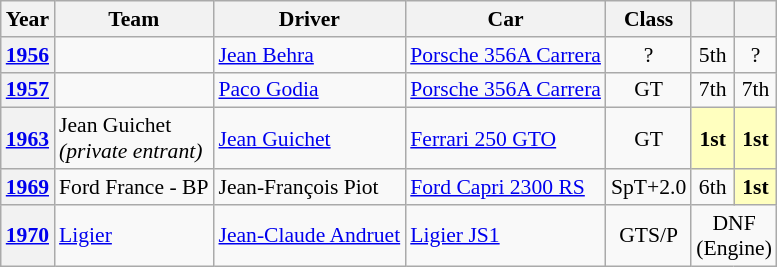<table class="wikitable" style="text-align:center; font-size:90%">
<tr>
<th>Year</th>
<th>Team</th>
<th>Driver</th>
<th>Car</th>
<th>Class</th>
<th></th>
<th></th>
</tr>
<tr>
<th><a href='#'>1956</a></th>
<td align=left></td>
<td align=left> <a href='#'>Jean Behra</a></td>
<td align=left><a href='#'>Porsche 356A Carrera</a></td>
<td>?</td>
<td>5th</td>
<td>?</td>
</tr>
<tr>
<th><a href='#'>1957</a></th>
<td align=left></td>
<td align=left> <a href='#'>Paco Godia</a></td>
<td align=left><a href='#'>Porsche 356A Carrera</a></td>
<td>GT</td>
<td>7th</td>
<td>7th</td>
</tr>
<tr>
<th><a href='#'>1963</a></th>
<td align=left> Jean Guichet<br><em>(private entrant)</em></td>
<td align=left> <a href='#'>Jean Guichet</a></td>
<td align=left><a href='#'>Ferrari 250 GTO</a></td>
<td>GT</td>
<td style="background:#ffffbf;"><strong>1st</strong></td>
<td style="background:#ffffbf;"><strong>1st</strong></td>
</tr>
<tr>
<th><a href='#'>1969</a></th>
<td align=left> Ford France - BP</td>
<td align=left> Jean-François Piot</td>
<td align=left><a href='#'>Ford Capri 2300 RS</a></td>
<td>SpT+2.0</td>
<td>6th</td>
<td style="background:#ffffbf;"><strong>1st</strong></td>
</tr>
<tr>
<th><a href='#'>1970</a></th>
<td align=left> <a href='#'>Ligier</a></td>
<td align=left> <a href='#'>Jean-Claude Andruet</a></td>
<td align=left><a href='#'>Ligier JS1</a></td>
<td>GTS/P</td>
<td colspan=2>DNF<br>(Engine)</td>
</tr>
</table>
